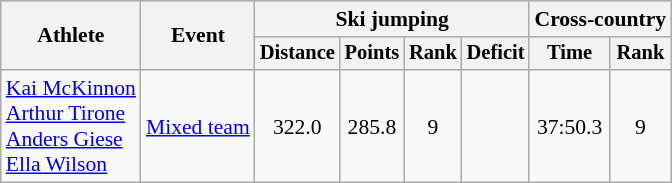<table class="wikitable" style="font-size:90%">
<tr>
<th rowspan="2">Athlete</th>
<th rowspan="2">Event</th>
<th colspan="4">Ski jumping</th>
<th colspan="2">Cross-country</th>
</tr>
<tr style="font-size:95%">
<th>Distance</th>
<th>Points</th>
<th>Rank</th>
<th>Deficit</th>
<th>Time</th>
<th>Rank</th>
</tr>
<tr align=center>
<td align=left><a href='#'>Kai McKinnon</a><br><a href='#'>Arthur Tirone</a><br><a href='#'>Anders Giese</a><br><a href='#'>Ella Wilson</a></td>
<td align=left><a href='#'>Mixed team</a></td>
<td>322.0</td>
<td>285.8</td>
<td>9</td>
<td></td>
<td>37:50.3</td>
<td>9</td>
</tr>
</table>
